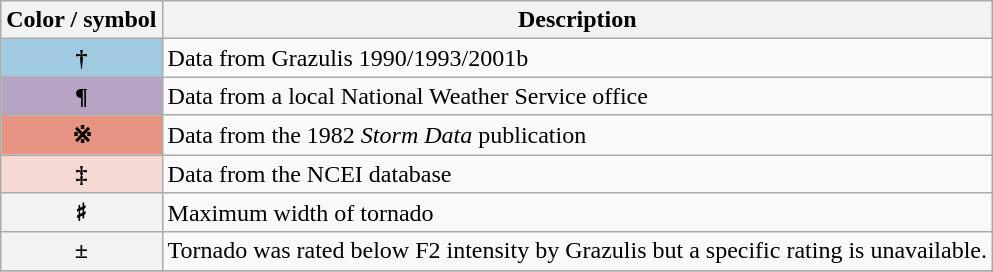<table class="wikitable">
<tr>
<th scope="col">Color / symbol</th>
<th scope="col">Description</th>
</tr>
<tr>
<th scope="row" style="background-color:#9FCADF;">†</th>
<td>Data from Grazulis 1990/1993/2001b</td>
</tr>
<tr>
<th scope="row" style="background-color:#B7A3C3;">¶</th>
<td>Data from a local National Weather Service office</td>
</tr>
<tr>
<th scope="row" style="background-color:#E89483;">※</th>
<td>Data from the 1982 <em>Storm Data</em> publication</td>
</tr>
<tr>
<th scope="row" style="background-color:#F7D9D3;">‡</th>
<td>Data from the NCEI database</td>
</tr>
<tr>
<th scope="row">♯</th>
<td>Maximum width of tornado</td>
</tr>
<tr>
<th scope="row">±</th>
<td>Tornado was rated below F2 intensity by Grazulis but a specific rating is unavailable.</td>
</tr>
<tr>
</tr>
</table>
